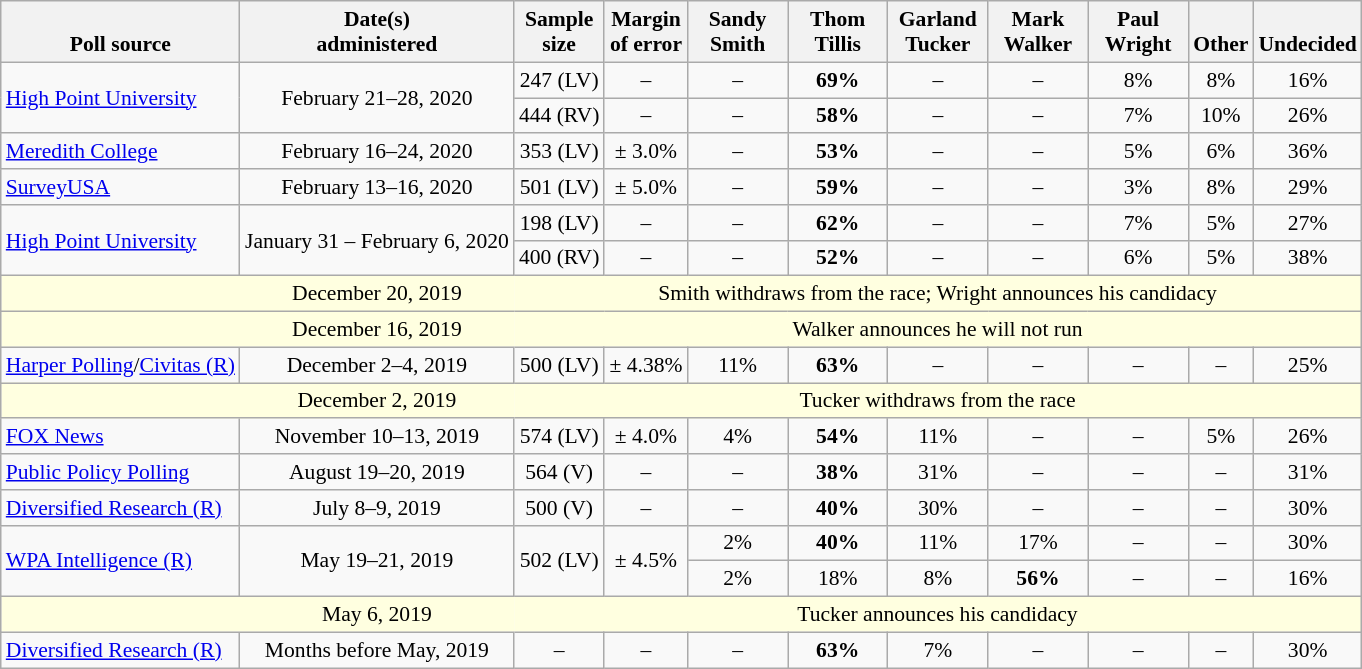<table class="wikitable" style="font-size:90%;text-align:center;">
<tr valign=bottom>
<th>Poll source</th>
<th>Date(s)<br>administered</th>
<th>Sample<br>size</th>
<th>Margin<br>of error</th>
<th style="width:60px;">Sandy<br>Smith</th>
<th style="width:60px;">Thom<br>Tillis</th>
<th style="width:60px;">Garland<br>Tucker</th>
<th style="width:60px;">Mark<br>Walker</th>
<th style="width:60px;">Paul<br>Wright</th>
<th>Other</th>
<th>Undecided</th>
</tr>
<tr>
<td rowspan=2 style="text-align:left;"><a href='#'>High Point University</a></td>
<td rowspan=2>February 21–28, 2020</td>
<td>247 (LV)</td>
<td>–</td>
<td>–</td>
<td><strong>69%</strong></td>
<td>–</td>
<td>–</td>
<td>8%</td>
<td>8%</td>
<td>16%</td>
</tr>
<tr>
<td>444 (RV)</td>
<td>–</td>
<td>–</td>
<td><strong>58%</strong></td>
<td>–</td>
<td>–</td>
<td>7%</td>
<td>10%</td>
<td>26%</td>
</tr>
<tr>
<td style="text-align:left;"><a href='#'>Meredith College</a></td>
<td>February 16–24, 2020</td>
<td>353 (LV)</td>
<td>± 3.0%</td>
<td>–</td>
<td><strong>53%</strong></td>
<td>–</td>
<td>–</td>
<td>5%</td>
<td>6%</td>
<td>36%</td>
</tr>
<tr>
<td style="text-align:left;"><a href='#'>SurveyUSA</a></td>
<td>February 13–16, 2020</td>
<td>501 (LV)</td>
<td>± 5.0%</td>
<td>–</td>
<td><strong>59%</strong></td>
<td>–</td>
<td>–</td>
<td>3%</td>
<td>8%</td>
<td>29%</td>
</tr>
<tr>
<td rowspan=2 style="text-align:left;"><a href='#'>High Point University</a></td>
<td rowspan=2>January 31 – February 6, 2020</td>
<td>198 (LV)</td>
<td>–</td>
<td>–</td>
<td><strong>62%</strong></td>
<td>–</td>
<td>–</td>
<td>7%</td>
<td>5%</td>
<td>27%</td>
</tr>
<tr>
<td>400 (RV)</td>
<td>–</td>
<td>–</td>
<td><strong>52%</strong></td>
<td>–</td>
<td>–</td>
<td>6%</td>
<td>5%</td>
<td>38%</td>
</tr>
<tr style="background:lightyellow;">
<td style="border-right-style:hidden;"></td>
<td style="border-right-style:hidden;">December 20, 2019</td>
<td colspan="10">Smith withdraws from the race; Wright announces his candidacy</td>
</tr>
<tr style="background:lightyellow;">
<td style="border-right-style:hidden;"></td>
<td style="border-right-style:hidden;">December 16, 2019</td>
<td colspan="10">Walker announces he will not run</td>
</tr>
<tr>
<td style="text-align:left;"><a href='#'>Harper Polling</a>/<a href='#'>Civitas (R)</a></td>
<td>December 2–4, 2019</td>
<td>500 (LV)</td>
<td>± 4.38%</td>
<td>11%</td>
<td><strong>63%</strong></td>
<td>–</td>
<td>–</td>
<td>–</td>
<td>–</td>
<td>25%</td>
</tr>
<tr style="background:lightyellow;">
<td style="border-right-style:hidden;"></td>
<td style="border-right-style:hidden;">December 2, 2019</td>
<td colspan="10">Tucker withdraws from the race</td>
</tr>
<tr>
<td style="text-align:left;"><a href='#'>FOX News</a></td>
<td>November 10–13, 2019</td>
<td>574 (LV)</td>
<td>± 4.0%</td>
<td>4%</td>
<td><strong>54%</strong></td>
<td>11%</td>
<td>–</td>
<td>–</td>
<td>5%</td>
<td>26%</td>
</tr>
<tr>
<td style="text-align:left;"><a href='#'>Public Policy Polling</a></td>
<td>August 19–20, 2019</td>
<td>564 (V)</td>
<td>–</td>
<td>–</td>
<td><strong>38%</strong></td>
<td>31%</td>
<td>–</td>
<td>–</td>
<td>–</td>
<td>31%</td>
</tr>
<tr>
<td style="text-align:left;"><a href='#'>Diversified Research (R)</a></td>
<td>July 8–9, 2019</td>
<td>500 (V)</td>
<td>–</td>
<td>–</td>
<td><strong>40%</strong></td>
<td>30%</td>
<td>–</td>
<td>–</td>
<td>–</td>
<td>30%</td>
</tr>
<tr>
<td rowspan=2 style="text-align:left;"><a href='#'>WPA Intelligence (R)</a></td>
<td rowspan=2>May 19–21, 2019</td>
<td rowspan=2>502 (LV)</td>
<td rowspan=2>± 4.5%</td>
<td>2%</td>
<td><strong>40%</strong></td>
<td>11%</td>
<td>17%</td>
<td>–</td>
<td>–</td>
<td>30%</td>
</tr>
<tr>
<td>2%</td>
<td>18%</td>
<td>8%</td>
<td><strong>56%</strong></td>
<td>–</td>
<td>–</td>
<td>16%</td>
</tr>
<tr style="background:lightyellow;">
<td style="border-right-style:hidden;"></td>
<td style="border-right-style:hidden;">May 6, 2019</td>
<td colspan="10">Tucker announces his candidacy</td>
</tr>
<tr>
<td style="text-align:left;"><a href='#'>Diversified Research (R)</a></td>
<td>Months before May, 2019</td>
<td>–</td>
<td>–</td>
<td>–</td>
<td><strong>63%</strong></td>
<td>7%</td>
<td>–</td>
<td>–</td>
<td>–</td>
<td>30%</td>
</tr>
</table>
